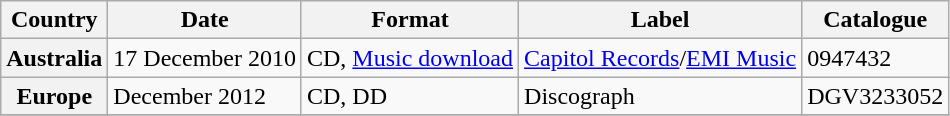<table class="wikitable plainrowheaders">
<tr>
<th scope="col">Country</th>
<th scope="col">Date</th>
<th scope="col">Format</th>
<th scope="col">Label</th>
<th scope="col">Catalogue</th>
</tr>
<tr>
<th scope="row">Australia</th>
<td>17 December 2010</td>
<td>CD, <a href='#'>Music download</a></td>
<td><a href='#'>Capitol Records</a>/<a href='#'>EMI Music</a></td>
<td>0947432</td>
</tr>
<tr>
<th scope="row">Europe</th>
<td>December 2012</td>
<td>CD, DD</td>
<td>Discograph</td>
<td>DGV3233052</td>
</tr>
<tr>
</tr>
</table>
